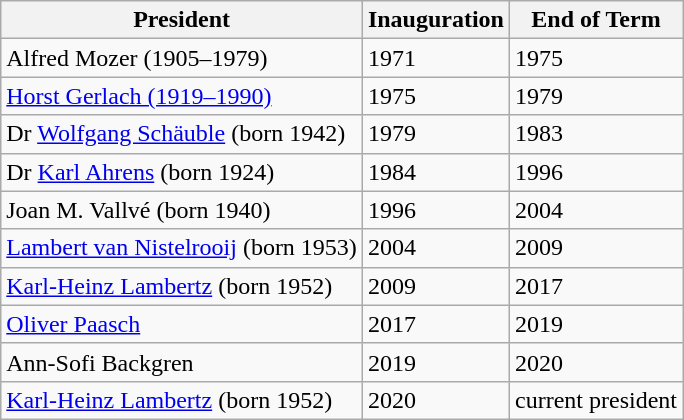<table class="wikitable">
<tr>
<th>President</th>
<th>Inauguration</th>
<th>End of Term</th>
</tr>
<tr>
<td>Alfred Mozer (1905–1979)</td>
<td>1971</td>
<td>1975</td>
</tr>
<tr>
<td><a href='#'>Horst Gerlach (1919–1990)</a></td>
<td>1975</td>
<td>1979</td>
</tr>
<tr>
<td>Dr <a href='#'>Wolfgang Schäuble</a> (born 1942)</td>
<td>1979</td>
<td>1983</td>
</tr>
<tr>
<td>Dr <a href='#'>Karl Ahrens</a> (born 1924)</td>
<td>1984</td>
<td>1996</td>
</tr>
<tr>
<td>Joan M. Vallvé (born 1940)</td>
<td>1996</td>
<td>2004</td>
</tr>
<tr>
<td><a href='#'>Lambert van Nistelrooij</a> (born 1953)</td>
<td>2004</td>
<td>2009</td>
</tr>
<tr>
<td><a href='#'>Karl-Heinz Lambertz</a> (born 1952)</td>
<td>2009</td>
<td>2017</td>
</tr>
<tr>
<td><a href='#'>Oliver Paasch</a></td>
<td>2017</td>
<td>2019</td>
</tr>
<tr>
<td>Ann-Sofi Backgren</td>
<td>2019</td>
<td>2020</td>
</tr>
<tr>
<td><a href='#'>Karl-Heinz Lambertz</a> (born 1952)</td>
<td>2020</td>
<td>current president</td>
</tr>
</table>
